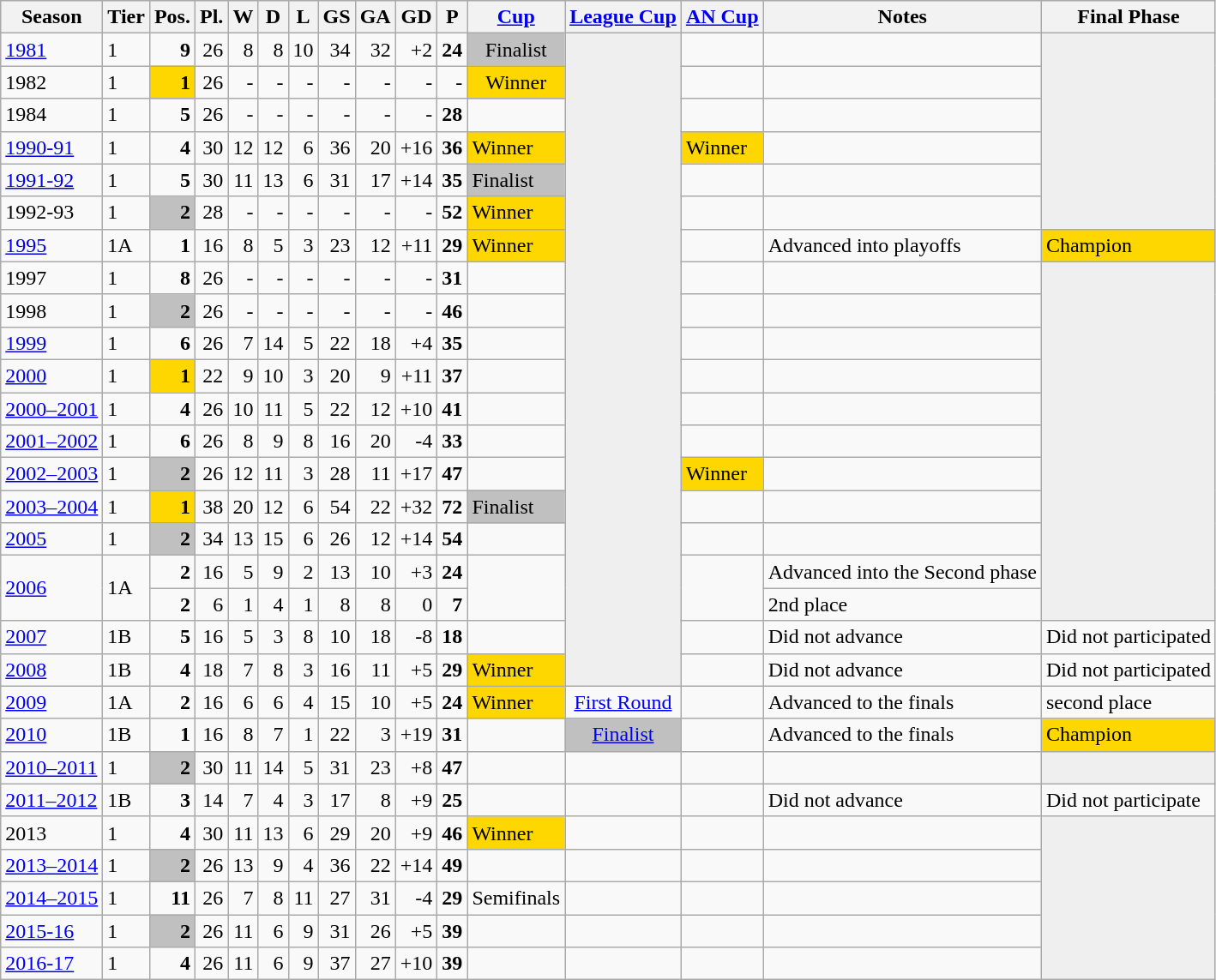<table class="wikitable">
<tr style="background:#efefef;">
<th>Season</th>
<th>Tier</th>
<th>Pos.</th>
<th>Pl.</th>
<th>W</th>
<th>D</th>
<th>L</th>
<th>GS</th>
<th>GA</th>
<th>GD</th>
<th>P</th>
<th><a href='#'>Cup</a></th>
<th><a href='#'>League Cup</a></th>
<th><a href='#'>AN Cup</a></th>
<th>Notes</th>
<th>Final Phase</th>
</tr>
<tr>
<td><a href='#'>1981</a></td>
<td>1</td>
<td align=right><strong>9</strong></td>
<td align=right>26</td>
<td align=right>8</td>
<td align=right>8</td>
<td align=right>10</td>
<td align=right>34</td>
<td align=right>32</td>
<td align=right>+2</td>
<td align=right><strong>24</strong></td>
<td align=center bgcolor=silver>Finalist</td>
<td rowspan=20 bgcolor=#EFEFEF></td>
<td></td>
<td></td>
<td rowspan=6 bgcolor=#EFEFEF></td>
</tr>
<tr>
<td>1982</td>
<td>1</td>
<td align=right bgcolor=gold><strong>1</strong></td>
<td align=right>26</td>
<td align=right>-</td>
<td align=right>-</td>
<td align=right>-</td>
<td align=right>-</td>
<td align=right>-</td>
<td align=right>-</td>
<td align=right>-</td>
<td align=center bgcolor=gold>Winner</td>
<td></td>
<td></td>
</tr>
<tr>
<td>1984</td>
<td>1</td>
<td align=right><strong>5</strong></td>
<td align=right>26</td>
<td align=right>-</td>
<td align=right>-</td>
<td align=right>-</td>
<td align=right>-</td>
<td align=right>-</td>
<td align=right>-</td>
<td align=right><strong>28</strong></td>
<td></td>
<td></td>
<td></td>
</tr>
<tr>
<td><a href='#'>1990-91</a></td>
<td>1</td>
<td align=right><strong>4</strong></td>
<td align=right>30</td>
<td align=right>12</td>
<td align=right>12</td>
<td align=right>6</td>
<td align=right>36</td>
<td align=right>20</td>
<td align=right>+16</td>
<td align=right><strong>36</strong></td>
<td bgcolor=gold>Winner</td>
<td bgcolor=gold>Winner</td>
<td></td>
</tr>
<tr>
<td><a href='#'>1991-92</a></td>
<td>1</td>
<td align=right><strong>5</strong></td>
<td align=right>30</td>
<td align=right>11</td>
<td align=right>13</td>
<td align=right>6</td>
<td align=right>31</td>
<td align=right>17</td>
<td align=right>+14</td>
<td align=right><strong>35</strong></td>
<td bgcolor=silver>Finalist</td>
<td></td>
<td></td>
</tr>
<tr>
<td>1992-93</td>
<td>1</td>
<td align=right bgcolor=silver><strong>2</strong></td>
<td align=right>28</td>
<td align=right>-</td>
<td align=right>-</td>
<td align=right>-</td>
<td align=right>-</td>
<td align=right>-</td>
<td align=right>-</td>
<td align=right><strong>52</strong></td>
<td bgcolor=gold>Winner</td>
<td></td>
<td></td>
</tr>
<tr>
<td><a href='#'>1995</a></td>
<td>1A</td>
<td align=right><strong>1</strong></td>
<td align=right>16</td>
<td align=right>8</td>
<td align=right>5</td>
<td align=right>3</td>
<td align=right>23</td>
<td align=right>12</td>
<td align=right>+11</td>
<td align=right><strong>29</strong></td>
<td bgcolor=gold>Winner</td>
<td></td>
<td>Advanced into playoffs</td>
<td bgcolor=gold>Champion</td>
</tr>
<tr>
<td>1997</td>
<td>1</td>
<td align=right><strong>8</strong></td>
<td align=right>26</td>
<td align=right>-</td>
<td align=right>-</td>
<td align=right>-</td>
<td align=right>-</td>
<td align=right>-</td>
<td align=right>-</td>
<td align=right><strong>31</strong></td>
<td></td>
<td></td>
<td></td>
<td rowspan=11 bgcolor=#EFEFEF></td>
</tr>
<tr>
<td>1998</td>
<td>1</td>
<td align=right bgcolor=silver><strong>2</strong></td>
<td align=right>26</td>
<td align=right>-</td>
<td align=right>-</td>
<td align=right>-</td>
<td align=right>-</td>
<td align=right>-</td>
<td align=right>-</td>
<td align=right><strong>46</strong></td>
<td></td>
<td></td>
<td></td>
</tr>
<tr>
<td><a href='#'>1999</a></td>
<td>1</td>
<td align=right><strong>6</strong></td>
<td align=right>26</td>
<td align=right>7</td>
<td align=right>14</td>
<td align=right>5</td>
<td align=right>22</td>
<td align=right>18</td>
<td align=right>+4</td>
<td align=right><strong>35</strong></td>
<td></td>
<td></td>
<td></td>
</tr>
<tr>
<td><a href='#'>2000</a></td>
<td>1</td>
<td align=right bgcolor=gold><strong>1</strong></td>
<td align=right>22</td>
<td align=right>9</td>
<td align=right>10</td>
<td align=right>3</td>
<td align=right>20</td>
<td align=right>9</td>
<td align=right>+11</td>
<td align=right><strong>37</strong></td>
<td></td>
<td></td>
<td></td>
</tr>
<tr>
<td><a href='#'>2000–2001</a></td>
<td>1</td>
<td align=right><strong>4</strong></td>
<td align=right>26</td>
<td align=right>10</td>
<td align=right>11</td>
<td align=right>5</td>
<td align=right>22</td>
<td align=right>12</td>
<td align=right>+10</td>
<td align=right><strong>41</strong></td>
<td></td>
<td></td>
<td></td>
</tr>
<tr>
<td><a href='#'>2001–2002</a></td>
<td>1</td>
<td align=right><strong>6</strong></td>
<td align=right>26</td>
<td align=right>8</td>
<td align=right>9</td>
<td align=right>8</td>
<td align=right>16</td>
<td align=right>20</td>
<td align=right>-4</td>
<td align=right><strong>33</strong></td>
<td></td>
<td></td>
<td></td>
</tr>
<tr>
<td><a href='#'>2002–2003</a></td>
<td>1</td>
<td align=right bgcolor=silver><strong>2</strong></td>
<td align=right>26</td>
<td align=right>12</td>
<td align=right>11</td>
<td align=right>3</td>
<td align=right>28</td>
<td align=right>11</td>
<td align=right>+17</td>
<td align=right><strong>47</strong></td>
<td></td>
<td bgcolor=gold>Winner</td>
<td></td>
</tr>
<tr>
<td><a href='#'>2003–2004</a></td>
<td>1</td>
<td align=right bgcolor=gold><strong>1</strong></td>
<td align=right>38</td>
<td align=right>20</td>
<td align=right>12</td>
<td align=right>6</td>
<td align=right>54</td>
<td align=right>22</td>
<td align=right>+32</td>
<td align=right><strong>72</strong></td>
<td bgcolor=silver>Finalist</td>
<td></td>
<td></td>
</tr>
<tr>
<td><a href='#'>2005</a></td>
<td>1</td>
<td align=right bgcolor=silver><strong>2</strong></td>
<td align=right>34</td>
<td align=right>13</td>
<td align=right>15</td>
<td align=right>6</td>
<td align=right>26</td>
<td align=right>12</td>
<td align=right>+14</td>
<td align=right><strong>54</strong></td>
<td></td>
<td></td>
<td></td>
</tr>
<tr>
<td rowspan=2><a href='#'>2006</a></td>
<td rowspan=2>1A</td>
<td align=right><strong>2</strong></td>
<td align=right>16</td>
<td align=right>5</td>
<td align=right>9</td>
<td align=right>2</td>
<td align=right>13</td>
<td align=right>10</td>
<td align=right>+3</td>
<td align=right><strong>24</strong></td>
<td rowspan=2></td>
<td rowspan=2></td>
<td>Advanced into the Second phase</td>
</tr>
<tr>
<td align=right><strong>2</strong></td>
<td align=right>6</td>
<td align=right>1</td>
<td align=right>4</td>
<td align=right>1</td>
<td align=right>8</td>
<td align=right>8</td>
<td align=right>0</td>
<td align=right><strong>7</strong></td>
<td>2nd place</td>
</tr>
<tr>
<td><a href='#'>2007</a></td>
<td>1B</td>
<td align=right><strong>5</strong></td>
<td align=right>16</td>
<td align=right>5</td>
<td align=right>3</td>
<td align=right>8</td>
<td align=right>10</td>
<td align=right>18</td>
<td align=right>-8</td>
<td align=right><strong>18</strong></td>
<td></td>
<td></td>
<td>Did not advance</td>
<td>Did not participated</td>
</tr>
<tr>
<td><a href='#'>2008</a></td>
<td>1B</td>
<td align=right><strong>4</strong></td>
<td align=right>18</td>
<td align=right>7</td>
<td align=right>8</td>
<td align=right>3</td>
<td align=right>16</td>
<td align=right>11</td>
<td align=right>+5</td>
<td align=right><strong>29</strong></td>
<td bgcolor=gold>Winner</td>
<td></td>
<td>Did not advance</td>
<td>Did not participated</td>
</tr>
<tr>
<td><a href='#'>2009</a></td>
<td>1A</td>
<td align=right><strong>2</strong></td>
<td align=right>16</td>
<td align=right>6</td>
<td align=right>6</td>
<td align=right>4</td>
<td align=right>15</td>
<td align=right>10</td>
<td align=right>+5</td>
<td align=right><strong>24</strong></td>
<td bgcolor=gold>Winner</td>
<td align=center><a href='#'>First Round</a></td>
<td></td>
<td>Advanced to the finals</td>
<td>second place</td>
</tr>
<tr>
<td><a href='#'>2010</a></td>
<td>1B</td>
<td align=right><strong>1</strong></td>
<td align=right>16</td>
<td align=right>8</td>
<td align=right>7</td>
<td align=right>1</td>
<td align=right>22</td>
<td align=right>3</td>
<td align=right>+19</td>
<td align=right><strong>31</strong></td>
<td></td>
<td bgcolor=silver align=center><a href='#'>Finalist</a></td>
<td></td>
<td>Advanced to the finals</td>
<td bgcolor=gold>Champion</td>
</tr>
<tr>
<td><a href='#'>2010–2011</a></td>
<td>1</td>
<td align=right bgcolor=silver><strong>2</strong></td>
<td align=right>30</td>
<td align=right>11</td>
<td align=right>14</td>
<td align=right>5</td>
<td align=right>31</td>
<td align=right>23</td>
<td align=right>+8</td>
<td align=right><strong>47</strong></td>
<td></td>
<td></td>
<td></td>
<td></td>
<td bgcolor=#EFEFEF></td>
</tr>
<tr>
<td><a href='#'>2011–2012</a></td>
<td>1B</td>
<td align=right><strong>3</strong></td>
<td align=right>14</td>
<td align=right>7</td>
<td align=right>4</td>
<td align=right>3</td>
<td align=right>17</td>
<td align=right>8</td>
<td align=right>+9</td>
<td align=right><strong>25</strong></td>
<td></td>
<td></td>
<td></td>
<td>Did not advance</td>
<td>Did not participate</td>
</tr>
<tr>
<td>2013</td>
<td>1</td>
<td align=right><strong>4</strong></td>
<td align=right>30</td>
<td align=right>11</td>
<td align=right>13</td>
<td align=right>6</td>
<td align=right>29</td>
<td align=right>20</td>
<td align=right>+9</td>
<td align=right><strong>46</strong></td>
<td bgcolor=gold>Winner</td>
<td></td>
<td></td>
<td></td>
<td rowspan=5 bgcolor=#EFEFEF></td>
</tr>
<tr>
<td><a href='#'>2013–2014</a></td>
<td>1</td>
<td align=right bgcolor=silver><strong>2</strong></td>
<td align=right>26</td>
<td align=right>13</td>
<td align=right>9</td>
<td align=right>4</td>
<td align=right>36</td>
<td align=right>22</td>
<td align=right>+14</td>
<td align=right><strong>49</strong></td>
<td></td>
<td></td>
<td></td>
<td></td>
</tr>
<tr>
<td><a href='#'>2014–2015</a></td>
<td>1</td>
<td align=right><strong>11</strong></td>
<td align=right>26</td>
<td align=right>7</td>
<td align=right>8</td>
<td align=right>11</td>
<td align=right>27</td>
<td align=right>31</td>
<td align=right>-4</td>
<td align=right><strong>29</strong></td>
<td>Semifinals</td>
<td></td>
<td></td>
<td></td>
</tr>
<tr>
<td><a href='#'>2015-16</a></td>
<td>1</td>
<td align=right bgcolor=silver><strong>2</strong></td>
<td align=right>26</td>
<td align=right>11</td>
<td align=right>6</td>
<td align=right>9</td>
<td align=right>31</td>
<td align=right>26</td>
<td align=right>+5</td>
<td align=right><strong>39</strong></td>
<td></td>
<td></td>
<td></td>
<td></td>
</tr>
<tr>
<td><a href='#'>2016-17</a></td>
<td>1</td>
<td align=right><strong>4</strong></td>
<td align=right>26</td>
<td align=right>11</td>
<td align=right>6</td>
<td align=right>9</td>
<td align=right>37</td>
<td align=right>27</td>
<td align=right>+10</td>
<td align=right><strong>39</strong></td>
<td></td>
<td></td>
<td></td>
<td></td>
</tr>
</table>
